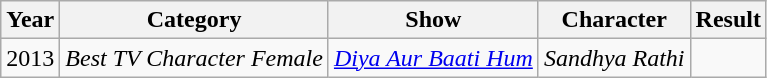<table class="wikitable sortable">
<tr>
<th>Year</th>
<th>Category</th>
<th>Show</th>
<th>Character</th>
<th>Result</th>
</tr>
<tr>
<td>2013</td>
<td><em>Best TV Character Female</em></td>
<td><em><a href='#'>Diya Aur Baati Hum</a></em></td>
<td><em>Sandhya Rathi</em></td>
<td></td>
</tr>
</table>
